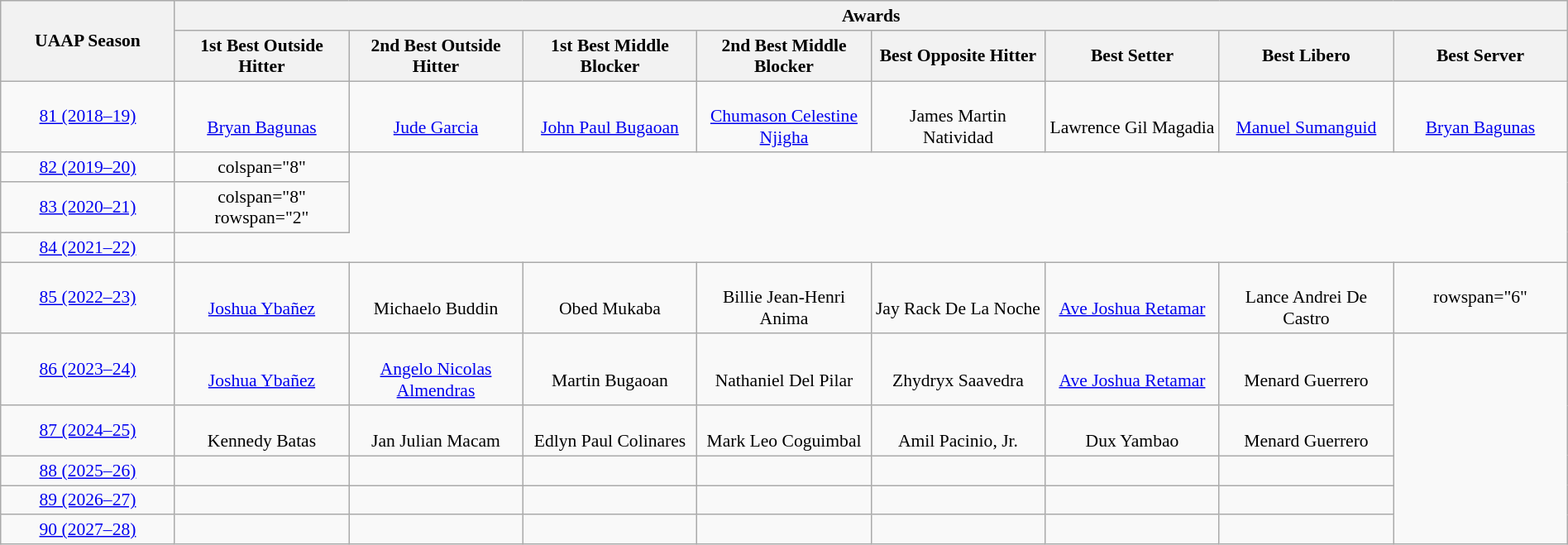<table class="wikitable" width=100% style="font-size:90%; text-align:center;">
<tr>
<th width=10% rowspan=2>UAAP Season</th>
<th colspan=8>Awards</th>
</tr>
<tr>
<th width=10%>1st Best Outside Hitter</th>
<th width=10%>2nd Best Outside Hitter</th>
<th width=10%>1st Best Middle Blocker</th>
<th width=10%>2nd Best Middle Blocker</th>
<th width=10%>Best Opposite Hitter</th>
<th width=10%>Best Setter</th>
<th width=10%>Best Libero</th>
<th width=10%>Best Server</th>
</tr>
<tr>
<td><a href='#'>81 (2018–19)</a></td>
<td><br><a href='#'>Bryan Bagunas</a></td>
<td><br><a href='#'>Jude Garcia</a></td>
<td><br><a href='#'>John Paul Bugaoan</a></td>
<td><br><a href='#'>Chumason Celestine Njigha</a></td>
<td><br> James Martin Natividad</td>
<td><br>Lawrence Gil Magadia</td>
<td><br><a href='#'>Manuel Sumanguid</a></td>
<td><br><a href='#'>Bryan Bagunas</a></td>
</tr>
<tr>
<td><a href='#'>82 (2019–20)</a></td>
<td>colspan="8" </td>
</tr>
<tr>
<td><a href='#'>83 (2020–21)</a></td>
<td>colspan="8" rowspan="2" </td>
</tr>
<tr>
<td><a href='#'>84 (2021–22)</a></td>
</tr>
<tr>
<td><a href='#'>85 (2022–23)</a></td>
<td><br><a href='#'>Joshua Ybañez</a></td>
<td><br>Michaelo Buddin</td>
<td><br>Obed Mukaba</td>
<td><br>Billie Jean-Henri Anima</td>
<td><br>Jay Rack De La Noche</td>
<td><br><a href='#'>Ave Joshua Retamar</a></td>
<td><br>Lance Andrei De Castro</td>
<td>rowspan="6" </td>
</tr>
<tr>
<td><a href='#'>86 (2023–24)</a></td>
<td><br><a href='#'>Joshua Ybañez</a></td>
<td><br><a href='#'>Angelo Nicolas Almendras</a></td>
<td><br>Martin Bugaoan</td>
<td><br>Nathaniel Del Pilar</td>
<td><br>Zhydryx Saavedra</td>
<td><br><a href='#'>Ave Joshua Retamar</a></td>
<td><br>Menard Guerrero</td>
</tr>
<tr>
<td><a href='#'>87 (2024–25)</a></td>
<td><br>Kennedy Batas</td>
<td><br>Jan Julian Macam</td>
<td><br>Edlyn Paul Colinares</td>
<td><br>Mark Leo Coguimbal</td>
<td><br>Amil Pacinio, Jr.</td>
<td><br>Dux Yambao</td>
<td><br>Menard Guerrero</td>
</tr>
<tr>
<td><a href='#'>88 (2025–26)</a></td>
<td></td>
<td></td>
<td></td>
<td></td>
<td></td>
<td></td>
<td></td>
</tr>
<tr>
<td><a href='#'>89 (2026–27)</a></td>
<td></td>
<td></td>
<td></td>
<td></td>
<td></td>
<td></td>
<td></td>
</tr>
<tr>
<td><a href='#'>90 (2027–28)</a></td>
<td></td>
<td></td>
<td></td>
<td></td>
<td></td>
<td></td>
<td></td>
</tr>
</table>
